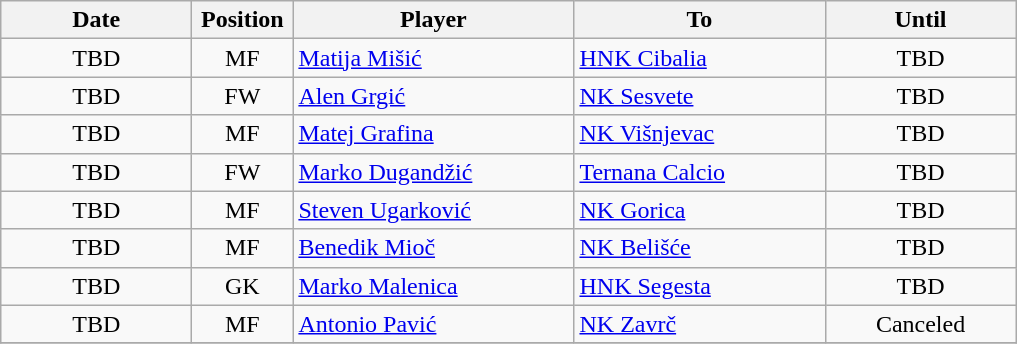<table class="wikitable" style="text-align: center;">
<tr>
<th width=120>Date</th>
<th width=60>Position</th>
<th width=180>Player</th>
<th width=160>To</th>
<th width=120>Until</th>
</tr>
<tr>
<td>TBD</td>
<td>MF</td>
<td style="text-align:left;"> <a href='#'>Matija Mišić</a></td>
<td style="text-align:left;"><a href='#'>HNK Cibalia</a></td>
<td>TBD</td>
</tr>
<tr>
<td>TBD</td>
<td>FW</td>
<td style="text-align:left;"> <a href='#'>Alen Grgić</a></td>
<td style="text-align:left;"><a href='#'>NK Sesvete</a></td>
<td>TBD</td>
</tr>
<tr>
<td>TBD</td>
<td>MF</td>
<td style="text-align:left;"> <a href='#'>Matej Grafina</a></td>
<td style="text-align:left;"><a href='#'>NK Višnjevac</a></td>
<td>TBD</td>
</tr>
<tr>
<td>TBD</td>
<td>FW</td>
<td style="text-align:left;"> <a href='#'>Marko Dugandžić</a></td>
<td style="text-align:left;"><a href='#'>Ternana Calcio</a></td>
<td>TBD</td>
</tr>
<tr>
<td>TBD</td>
<td>MF</td>
<td style="text-align:left;"> <a href='#'>Steven Ugarković</a></td>
<td style="text-align:left;"><a href='#'>NK Gorica</a></td>
<td>TBD</td>
</tr>
<tr>
<td>TBD</td>
<td>MF</td>
<td style="text-align:left;"> <a href='#'>Benedik Mioč</a></td>
<td style="text-align:left;"><a href='#'>NK Belišće</a></td>
<td>TBD</td>
</tr>
<tr>
<td>TBD</td>
<td>GK</td>
<td style="text-align:left;"> <a href='#'>Marko Malenica</a></td>
<td style="text-align:left;"><a href='#'>HNK Segesta</a></td>
<td>TBD</td>
</tr>
<tr>
<td>TBD</td>
<td>MF</td>
<td style="text-align:left;"> <a href='#'>Antonio Pavić</a></td>
<td style="text-align:left;"><a href='#'>NK Zavrč</a></td>
<td>Canceled</td>
</tr>
<tr>
</tr>
</table>
